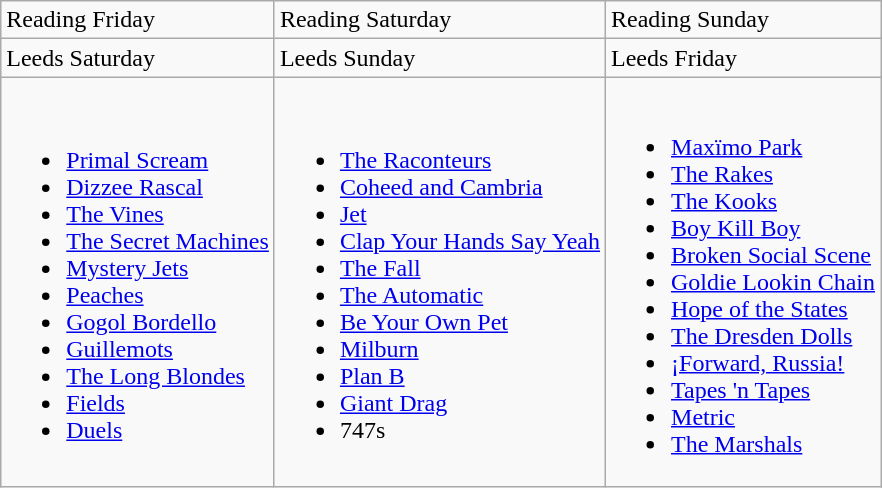<table class="wikitable">
<tr>
<td>Reading Friday</td>
<td>Reading Saturday</td>
<td>Reading Sunday</td>
</tr>
<tr>
<td>Leeds Saturday</td>
<td>Leeds Sunday</td>
<td>Leeds Friday</td>
</tr>
<tr>
<td><br><ul><li><a href='#'>Primal Scream</a></li><li><a href='#'>Dizzee Rascal</a></li><li><a href='#'>The Vines</a></li><li><a href='#'>The Secret Machines</a></li><li><a href='#'>Mystery Jets</a></li><li><a href='#'>Peaches</a></li><li><a href='#'>Gogol Bordello</a></li><li><a href='#'>Guillemots</a></li><li><a href='#'>The Long Blondes</a></li><li><a href='#'>Fields</a></li><li><a href='#'>Duels</a></li></ul></td>
<td><br><ul><li><a href='#'>The Raconteurs</a></li><li><a href='#'>Coheed and Cambria</a></li><li><a href='#'>Jet</a></li><li><a href='#'>Clap Your Hands Say Yeah</a></li><li><a href='#'>The Fall</a></li><li><a href='#'>The Automatic</a></li><li><a href='#'>Be Your Own Pet</a></li><li><a href='#'>Milburn</a></li><li><a href='#'>Plan B</a></li><li><a href='#'>Giant Drag</a></li><li>747s</li></ul></td>
<td><br><ul><li><a href='#'>Maxïmo Park</a></li><li><a href='#'>The Rakes</a></li><li><a href='#'>The Kooks</a></li><li><a href='#'>Boy Kill Boy</a></li><li><a href='#'>Broken Social Scene</a></li><li><a href='#'>Goldie Lookin Chain</a></li><li><a href='#'>Hope of the States</a></li><li><a href='#'>The Dresden Dolls</a></li><li><a href='#'>¡Forward, Russia!</a></li><li><a href='#'>Tapes 'n Tapes</a></li><li><a href='#'>Metric</a></li><li><a href='#'>The Marshals</a></li></ul></td>
</tr>
</table>
